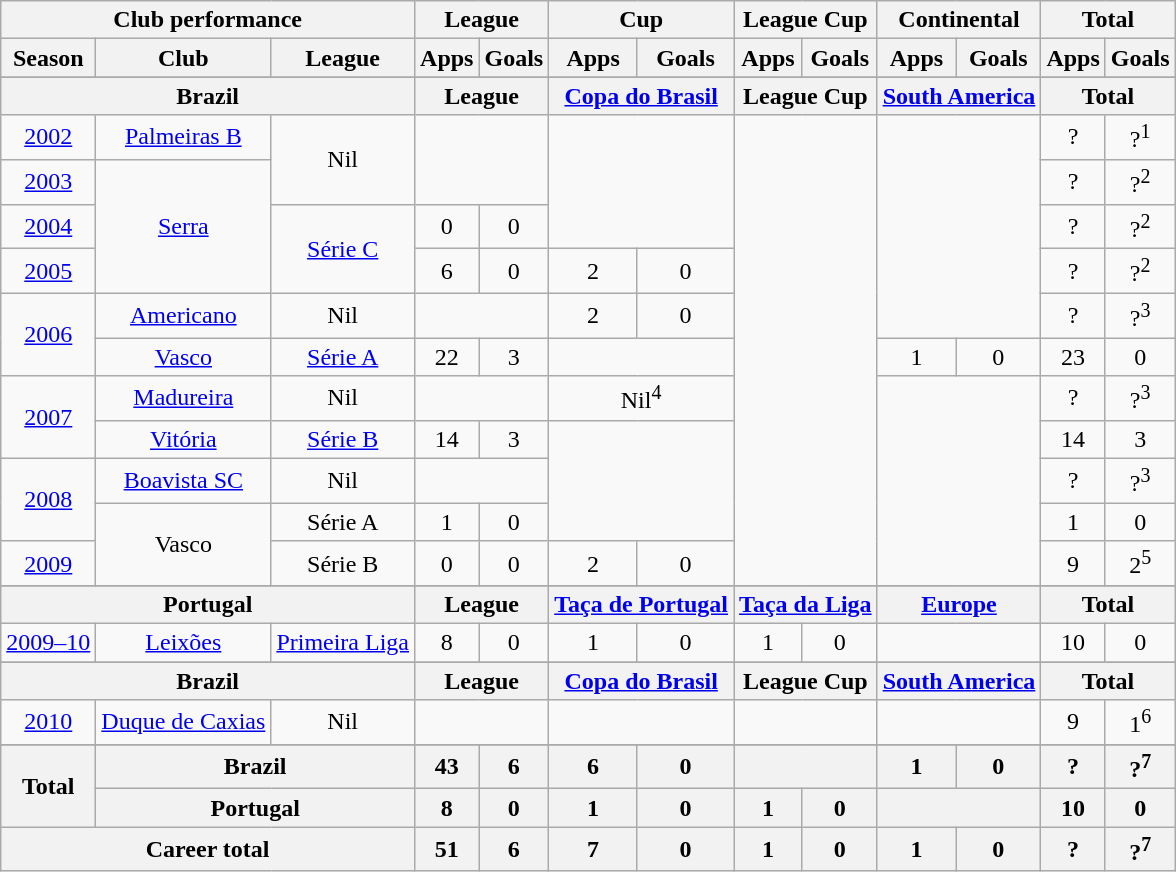<table class="wikitable" style="text-align:center">
<tr>
<th colspan=3>Club performance</th>
<th colspan=2>League</th>
<th colspan=2>Cup</th>
<th colspan=2>League Cup</th>
<th colspan=2>Continental</th>
<th colspan=2>Total</th>
</tr>
<tr>
<th>Season</th>
<th>Club</th>
<th>League</th>
<th>Apps</th>
<th>Goals</th>
<th>Apps</th>
<th>Goals</th>
<th>Apps</th>
<th>Goals</th>
<th>Apps</th>
<th>Goals</th>
<th>Apps</th>
<th>Goals</th>
</tr>
<tr>
</tr>
<tr>
<th colspan=3>Brazil</th>
<th colspan=2>League</th>
<th colspan=2><a href='#'>Copa do Brasil</a></th>
<th colspan=2>League Cup</th>
<th colspan=2><a href='#'>South America</a></th>
<th colspan=2>Total</th>
</tr>
<tr>
<td><a href='#'>2002</a></td>
<td><a href='#'>Palmeiras B</a></td>
<td rowspan=2>Nil</td>
<td rowspan=2 colspan=2></td>
<td rowspan=3 colspan=2></td>
<td rowspan=11 colspan=2></td>
<td rowspan=5 colspan=2></td>
<td>?</td>
<td>?<sup>1</sup></td>
</tr>
<tr>
<td><a href='#'>2003</a></td>
<td rowspan=3><a href='#'>Serra</a></td>
<td>?</td>
<td>?<sup>2</sup></td>
</tr>
<tr>
<td><a href='#'>2004</a></td>
<td rowspan=2><a href='#'>Série C</a></td>
<td>0</td>
<td>0</td>
<td>?</td>
<td>?<sup>2</sup></td>
</tr>
<tr>
<td><a href='#'>2005</a></td>
<td>6</td>
<td>0</td>
<td>2</td>
<td>0</td>
<td>?</td>
<td>?<sup>2</sup></td>
</tr>
<tr>
<td rowspan=2><a href='#'>2006</a></td>
<td><a href='#'>Americano</a></td>
<td>Nil</td>
<td colspan=2></td>
<td>2</td>
<td>0</td>
<td>?</td>
<td>?<sup>3</sup></td>
</tr>
<tr>
<td><a href='#'>Vasco</a></td>
<td><a href='#'>Série A</a></td>
<td>22</td>
<td>3</td>
<td colspan=2></td>
<td>1</td>
<td>0</td>
<td>23</td>
<td>0</td>
</tr>
<tr>
<td rowspan=2><a href='#'>2007</a></td>
<td><a href='#'>Madureira</a></td>
<td>Nil</td>
<td colspan=2></td>
<td colspan=2>Nil<sup>4</sup></td>
<td rowspan=5 colspan=2></td>
<td>?</td>
<td>?<sup>3</sup></td>
</tr>
<tr>
<td><a href='#'>Vitória</a></td>
<td><a href='#'>Série B</a></td>
<td>14</td>
<td>3</td>
<td rowspan=3 colspan=2></td>
<td>14</td>
<td>3</td>
</tr>
<tr>
<td rowspan=2><a href='#'>2008</a></td>
<td><a href='#'>Boavista SC</a></td>
<td>Nil</td>
<td colspan=2></td>
<td>?</td>
<td>?<sup>3</sup></td>
</tr>
<tr>
<td rowspan=2>Vasco</td>
<td>Série A</td>
<td>1</td>
<td>0</td>
<td>1</td>
<td>0</td>
</tr>
<tr>
<td><a href='#'>2009</a></td>
<td>Série B</td>
<td>0</td>
<td>0</td>
<td>2</td>
<td>0</td>
<td>9</td>
<td>2<sup>5</sup></td>
</tr>
<tr>
</tr>
<tr>
<th colspan=3>Portugal</th>
<th colspan=2>League</th>
<th colspan=2><a href='#'>Taça de Portugal</a></th>
<th colspan=2><a href='#'>Taça da Liga</a></th>
<th colspan=2><a href='#'>Europe</a></th>
<th colspan=2>Total</th>
</tr>
<tr>
<td><a href='#'>2009–10</a></td>
<td><a href='#'>Leixões</a></td>
<td><a href='#'>Primeira Liga</a></td>
<td>8</td>
<td>0</td>
<td>1</td>
<td>0</td>
<td>1</td>
<td>0</td>
<td colspan=2></td>
<td>10</td>
<td>0</td>
</tr>
<tr>
</tr>
<tr>
<th colspan=3>Brazil</th>
<th colspan=2>League</th>
<th colspan=2><a href='#'>Copa do Brasil</a></th>
<th colspan=2>League Cup</th>
<th colspan=2><a href='#'>South America</a></th>
<th colspan=2>Total</th>
</tr>
<tr>
<td><a href='#'>2010</a></td>
<td><a href='#'>Duque de Caxias</a></td>
<td>Nil</td>
<td colspan=2></td>
<td colspan=2></td>
<td colspan=2></td>
<td colspan=2></td>
<td>9</td>
<td>1<sup>6</sup></td>
</tr>
<tr>
</tr>
<tr>
<th rowspan=2>Total</th>
<th colspan=2>Brazil</th>
<th>43</th>
<th>6</th>
<th>6</th>
<th>0</th>
<th colspan=2></th>
<th>1</th>
<th>0</th>
<th>?</th>
<th>?<sup>7</sup></th>
</tr>
<tr>
<th colspan=2>Portugal</th>
<th>8</th>
<th>0</th>
<th>1</th>
<th>0</th>
<th>1</th>
<th>0</th>
<th colspan=2></th>
<th>10</th>
<th>0</th>
</tr>
<tr>
<th colspan=3>Career total</th>
<th>51</th>
<th>6</th>
<th>7</th>
<th>0</th>
<th>1</th>
<th>0</th>
<th>1</th>
<th>0</th>
<th>?</th>
<th>?<sup>7</sup></th>
</tr>
</table>
